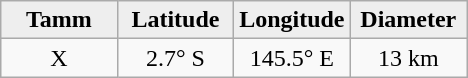<table class="wikitable">
<tr>
<th width="25%" style="background:#eeeeee;">Tamm</th>
<th width="25%" style="background:#eeeeee;">Latitude</th>
<th width="25%" style="background:#eeeeee;">Longitude</th>
<th width="25%" style="background:#eeeeee;">Diameter</th>
</tr>
<tr>
<td align="center">X</td>
<td align="center">2.7° S</td>
<td align="center">145.5° E</td>
<td align="center">13 km</td>
</tr>
</table>
